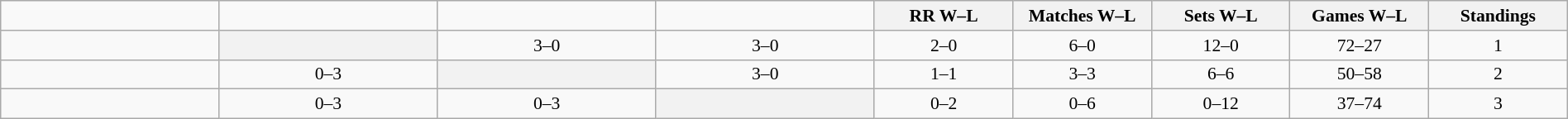<table class="wikitable" style="width: 100%; text-align:center; font-size:90%">
<tr>
<td width=130></td>
<td width=130></td>
<td width=130></td>
<td width=130></td>
<th width=80>RR W–L</th>
<th width=80>Matches W–L</th>
<th width=80>Sets W–L</th>
<th width=80>Games W–L</th>
<th width=80>Standings</th>
</tr>
<tr>
<td style="text-align:left;"></td>
<th bgcolor="ededed"></th>
<td>3–0</td>
<td>3–0</td>
<td>2–0</td>
<td>6–0</td>
<td>12–0</td>
<td>72–27</td>
<td>1</td>
</tr>
<tr>
<td style="text-align:left;"></td>
<td>0–3</td>
<th bgcolor="ededed"></th>
<td>3–0</td>
<td>1–1</td>
<td>3–3</td>
<td>6–6</td>
<td>50–58</td>
<td>2</td>
</tr>
<tr>
<td style="text-align:left;"></td>
<td>0–3</td>
<td>0–3</td>
<th bgcolor="ededed"></th>
<td>0–2</td>
<td>0–6</td>
<td>0–12</td>
<td>37–74</td>
<td>3</td>
</tr>
</table>
